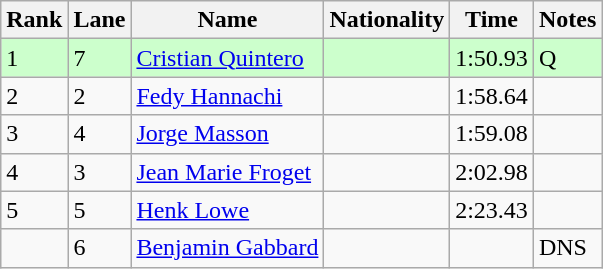<table class="wikitable">
<tr>
<th>Rank</th>
<th>Lane</th>
<th>Name</th>
<th>Nationality</th>
<th>Time</th>
<th>Notes</th>
</tr>
<tr bgcolor=ccffcc>
<td>1</td>
<td>7</td>
<td><a href='#'>Cristian Quintero</a></td>
<td></td>
<td>1:50.93</td>
<td>Q</td>
</tr>
<tr>
<td>2</td>
<td>2</td>
<td><a href='#'>Fedy Hannachi</a></td>
<td></td>
<td>1:58.64</td>
<td></td>
</tr>
<tr>
<td>3</td>
<td>4</td>
<td><a href='#'>Jorge Masson</a></td>
<td></td>
<td>1:59.08</td>
<td></td>
</tr>
<tr>
<td>4</td>
<td>3</td>
<td><a href='#'>Jean Marie Froget</a></td>
<td></td>
<td>2:02.98</td>
<td></td>
</tr>
<tr>
<td>5</td>
<td>5</td>
<td><a href='#'>Henk Lowe</a></td>
<td></td>
<td>2:23.43</td>
<td></td>
</tr>
<tr>
<td></td>
<td>6</td>
<td><a href='#'>Benjamin Gabbard</a></td>
<td></td>
<td></td>
<td>DNS</td>
</tr>
</table>
